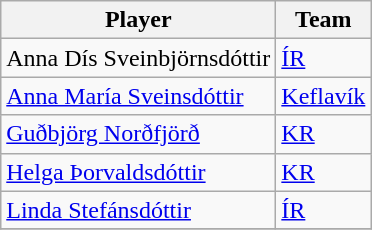<table class="wikitable sortable">
<tr>
<th align="center">Player</th>
<th align="center">Team</th>
</tr>
<tr>
<td> Anna Dís Sveinbjörnsdóttir</td>
<td><a href='#'>ÍR</a></td>
</tr>
<tr>
<td> <a href='#'>Anna María Sveinsdóttir</a></td>
<td><a href='#'>Keflavík</a></td>
</tr>
<tr>
<td> <a href='#'>Guðbjörg Norðfjörð</a></td>
<td><a href='#'>KR</a></td>
</tr>
<tr>
<td> <a href='#'>Helga Þorvaldsdóttir</a></td>
<td><a href='#'>KR</a></td>
</tr>
<tr>
<td> <a href='#'>Linda Stefánsdóttir</a></td>
<td><a href='#'>ÍR</a></td>
</tr>
<tr>
</tr>
</table>
